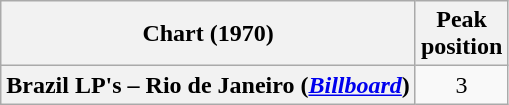<table class="wikitable plainrowheaders">
<tr>
<th scope="col">Chart (1970)</th>
<th scope="col">Peak<br>position</th>
</tr>
<tr>
<th scope="row">Brazil LP's – Rio de Janeiro (<em><a href='#'>Billboard</a></em>)</th>
<td style="text-align:center;">3</td>
</tr>
</table>
